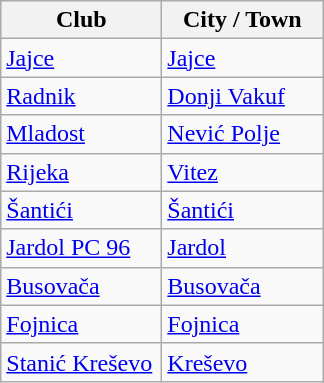<table class="wikitable sortable">
<tr>
<th style="width:100px;">Club</th>
<th style="width:100px;">City / Town</th>
</tr>
<tr>
<td><a href='#'>Jajce</a></td>
<td><a href='#'>Jajce</a></td>
</tr>
<tr>
<td><a href='#'>Radnik</a></td>
<td><a href='#'>Donji Vakuf</a></td>
</tr>
<tr>
<td><a href='#'>Mladost</a></td>
<td><a href='#'>Nević Polje</a></td>
</tr>
<tr>
<td><a href='#'>Rijeka</a></td>
<td><a href='#'>Vitez</a></td>
</tr>
<tr>
<td><a href='#'>Šantići</a></td>
<td><a href='#'>Šantići</a></td>
</tr>
<tr>
<td><a href='#'>Jardol PC 96</a></td>
<td><a href='#'>Jardol</a></td>
</tr>
<tr>
<td><a href='#'>Busovača</a></td>
<td><a href='#'>Busovača</a></td>
</tr>
<tr>
<td><a href='#'>Fojnica</a></td>
<td><a href='#'>Fojnica</a></td>
</tr>
<tr>
<td><a href='#'>Stanić Kreševo</a></td>
<td><a href='#'>Kreševo</a></td>
</tr>
</table>
